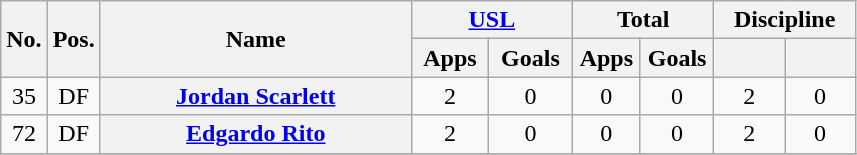<table class="wikitable plainrowheaders" style="text-align:center">
<tr>
<th rowspan="2">No.</th>
<th rowspan="2">Pos.</th>
<th rowspan="2" style="width:200px;">Name</th>
<th colspan="2" style="width:100px;"><a href='#'>USL</a></th>
<th colspan="2" style="width:87px;">Total</th>
<th colspan="2" style="width:87px;">Discipline</th>
</tr>
<tr>
<th>Apps</th>
<th>Goals</th>
<th>Apps</th>
<th>Goals</th>
<th></th>
<th></th>
</tr>
<tr>
<td>35</td>
<td>DF</td>
<th scope="row"> <a href='#'>Jordan Scarlett</a></th>
<td>2</td>
<td>0</td>
<td>0</td>
<td>0</td>
<td>2</td>
<td>0</td>
</tr>
<tr>
<td>72</td>
<td>DF</td>
<th scope="row"> <a href='#'>Edgardo Rito</a></th>
<td>2</td>
<td>0</td>
<td>0</td>
<td>0</td>
<td>2</td>
<td>0</td>
</tr>
<tr>
</tr>
</table>
